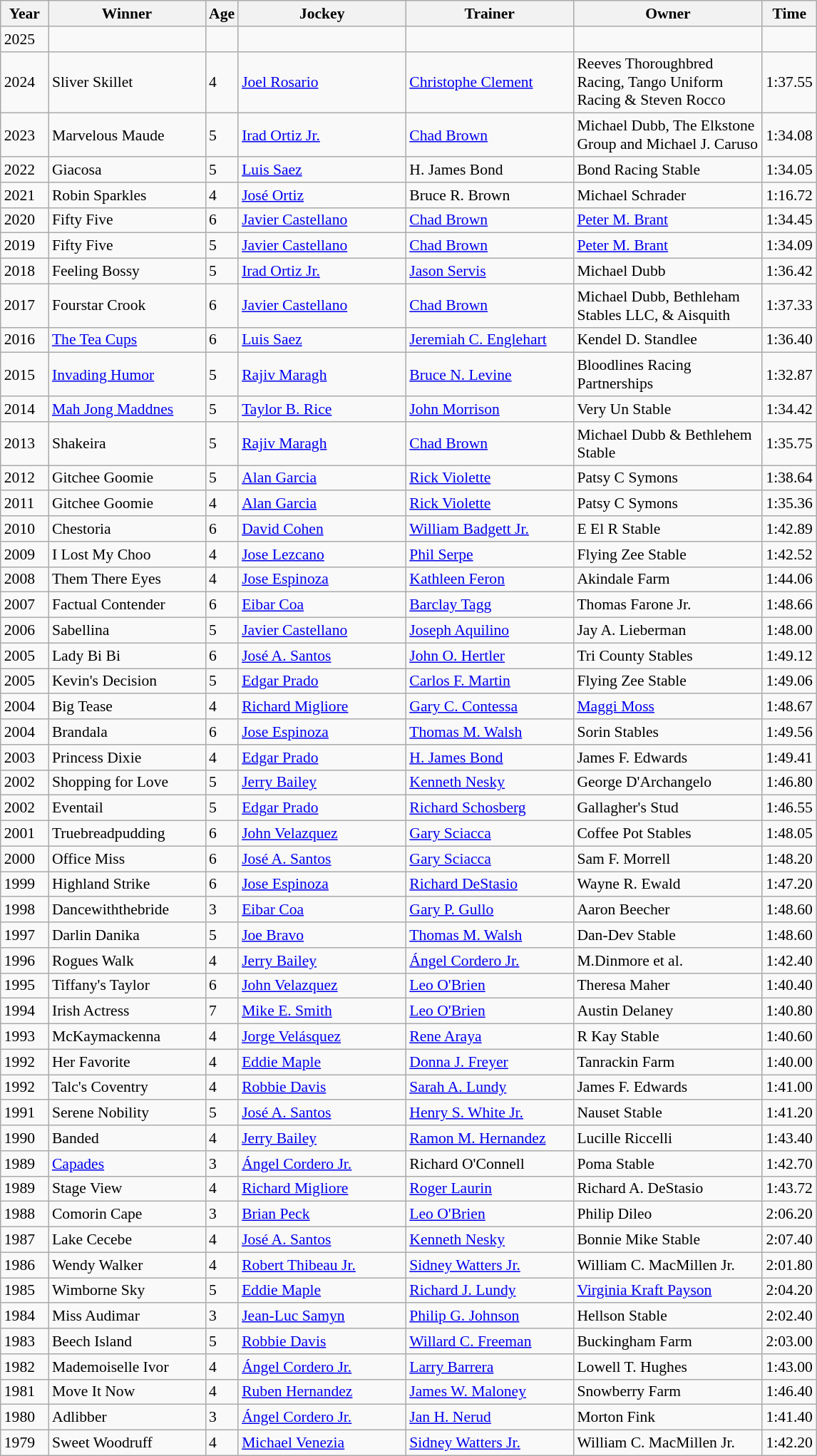<table class="wikitable sortable" style="font-size:90%">
<tr>
<th style="width:38px">Year<br></th>
<th style="width:140px">Winner<br></th>
<th>Age<br></th>
<th style="width:150px">Jockey<br></th>
<th style="width:150px">Trainer<br></th>
<th style="width:170px">Owner<br></th>
<th>Time</th>
</tr>
<tr>
<td>2025</td>
<td></td>
<td></td>
<td></td>
<td></td>
<td></td>
<td></td>
</tr>
<tr>
<td>2024</td>
<td>Sliver Skillet</td>
<td>4</td>
<td><a href='#'>Joel Rosario</a></td>
<td><a href='#'>Christophe Clement</a></td>
<td>Reeves Thoroughbred Racing, Tango Uniform Racing & Steven Rocco</td>
<td>1:37.55</td>
</tr>
<tr>
<td>2023</td>
<td>Marvelous Maude</td>
<td>5</td>
<td><a href='#'>Irad Ortiz Jr.</a></td>
<td><a href='#'>Chad Brown</a></td>
<td>Michael Dubb, The Elkstone Group and Michael J. Caruso</td>
<td>1:34.08</td>
</tr>
<tr>
<td>2022</td>
<td>Giacosa</td>
<td>5</td>
<td><a href='#'>Luis Saez</a></td>
<td>H. James Bond</td>
<td>Bond Racing Stable</td>
<td>1:34.05</td>
</tr>
<tr>
<td>2021</td>
<td>Robin Sparkles</td>
<td>4</td>
<td><a href='#'>José Ortiz</a></td>
<td>Bruce R. Brown</td>
<td>Michael Schrader</td>
<td>1:16.72</td>
</tr>
<tr>
<td>2020</td>
<td>Fifty Five</td>
<td>6</td>
<td><a href='#'>Javier Castellano</a></td>
<td><a href='#'>Chad Brown</a></td>
<td><a href='#'>Peter M. Brant</a></td>
<td>1:34.45</td>
</tr>
<tr>
<td>2019</td>
<td>Fifty Five</td>
<td>5</td>
<td><a href='#'>Javier Castellano</a></td>
<td><a href='#'>Chad Brown</a></td>
<td><a href='#'>Peter M. Brant</a></td>
<td>1:34.09</td>
</tr>
<tr>
<td>2018</td>
<td>Feeling Bossy</td>
<td>5</td>
<td><a href='#'>Irad Ortiz Jr.</a></td>
<td><a href='#'>Jason Servis</a></td>
<td>Michael Dubb</td>
<td>1:36.42</td>
</tr>
<tr>
<td>2017</td>
<td>Fourstar Crook</td>
<td>6</td>
<td><a href='#'>Javier Castellano</a></td>
<td><a href='#'>Chad Brown</a></td>
<td>Michael Dubb, Bethleham Stables LLC, & Aisquith</td>
<td>1:37.33</td>
</tr>
<tr>
<td>2016</td>
<td><a href='#'>The Tea Cups</a></td>
<td>6</td>
<td><a href='#'>Luis Saez</a></td>
<td><a href='#'>Jeremiah C. Englehart</a></td>
<td>Kendel D. Standlee</td>
<td>1:36.40</td>
</tr>
<tr>
<td>2015</td>
<td><a href='#'>Invading Humor</a></td>
<td>5</td>
<td><a href='#'>Rajiv Maragh</a></td>
<td><a href='#'>Bruce N. Levine</a></td>
<td>Bloodlines Racing Partnerships</td>
<td>1:32.87</td>
</tr>
<tr>
<td>2014</td>
<td><a href='#'>Mah Jong Maddnes</a></td>
<td>5</td>
<td><a href='#'>Taylor B. Rice</a></td>
<td><a href='#'>John Morrison</a></td>
<td>Very Un Stable</td>
<td>1:34.42</td>
</tr>
<tr>
<td>2013</td>
<td>Shakeira</td>
<td>5</td>
<td><a href='#'>Rajiv Maragh</a></td>
<td><a href='#'>Chad Brown</a></td>
<td>Michael Dubb & Bethlehem Stable</td>
<td>1:35.75</td>
</tr>
<tr>
<td>2012</td>
<td>Gitchee Goomie</td>
<td>5</td>
<td><a href='#'>Alan Garcia</a></td>
<td><a href='#'>Rick Violette</a></td>
<td>Patsy C Symons</td>
<td>1:38.64</td>
</tr>
<tr>
<td>2011</td>
<td>Gitchee Goomie</td>
<td>4</td>
<td><a href='#'>Alan Garcia</a></td>
<td><a href='#'>Rick Violette</a></td>
<td>Patsy C Symons</td>
<td>1:35.36</td>
</tr>
<tr>
<td>2010</td>
<td>Chestoria</td>
<td>6</td>
<td><a href='#'>David Cohen</a></td>
<td><a href='#'>William Badgett Jr.</a></td>
<td>E El R Stable</td>
<td>1:42.89</td>
</tr>
<tr>
<td>2009</td>
<td>I Lost My Choo</td>
<td>4</td>
<td><a href='#'>Jose Lezcano</a></td>
<td><a href='#'>Phil Serpe</a></td>
<td>Flying Zee Stable</td>
<td>1:42.52</td>
</tr>
<tr>
<td>2008</td>
<td>Them There Eyes</td>
<td>4</td>
<td><a href='#'>Jose Espinoza</a></td>
<td><a href='#'>Kathleen Feron</a></td>
<td>Akindale Farm</td>
<td>1:44.06</td>
</tr>
<tr>
<td>2007</td>
<td>Factual Contender</td>
<td>6</td>
<td><a href='#'>Eibar Coa</a></td>
<td><a href='#'>Barclay Tagg</a></td>
<td>Thomas Farone Jr.</td>
<td>1:48.66</td>
</tr>
<tr>
<td>2006</td>
<td>Sabellina</td>
<td>5</td>
<td><a href='#'>Javier Castellano</a></td>
<td><a href='#'>Joseph Aquilino</a></td>
<td>Jay A. Lieberman</td>
<td>1:48.00</td>
</tr>
<tr>
<td>2005</td>
<td>Lady Bi Bi</td>
<td>6</td>
<td><a href='#'>José A. Santos</a></td>
<td><a href='#'>John O. Hertler</a></td>
<td>Tri County Stables</td>
<td>1:49.12</td>
</tr>
<tr>
<td>2005</td>
<td>Kevin's Decision</td>
<td>5</td>
<td><a href='#'>Edgar Prado</a></td>
<td><a href='#'>Carlos F. Martin</a></td>
<td>Flying Zee Stable</td>
<td>1:49.06</td>
</tr>
<tr>
<td>2004</td>
<td>Big Tease</td>
<td>4</td>
<td><a href='#'>Richard Migliore</a></td>
<td><a href='#'>Gary C. Contessa</a></td>
<td><a href='#'>Maggi Moss</a></td>
<td>1:48.67</td>
</tr>
<tr>
<td>2004</td>
<td>Brandala</td>
<td>6</td>
<td><a href='#'>Jose Espinoza</a></td>
<td><a href='#'>Thomas M. Walsh</a></td>
<td>Sorin Stables</td>
<td>1:49.56</td>
</tr>
<tr>
<td>2003</td>
<td>Princess Dixie</td>
<td>4</td>
<td><a href='#'>Edgar Prado</a></td>
<td><a href='#'>H. James Bond</a></td>
<td>James F. Edwards</td>
<td>1:49.41</td>
</tr>
<tr>
<td>2002</td>
<td>Shopping for Love</td>
<td>5</td>
<td><a href='#'>Jerry Bailey</a></td>
<td><a href='#'>Kenneth Nesky</a></td>
<td>George D'Archangelo</td>
<td>1:46.80</td>
</tr>
<tr>
<td>2002</td>
<td>Eventail</td>
<td>5</td>
<td><a href='#'>Edgar Prado</a></td>
<td><a href='#'>Richard Schosberg</a></td>
<td>Gallagher's Stud</td>
<td>1:46.55</td>
</tr>
<tr>
<td>2001</td>
<td>Truebreadpudding</td>
<td>6</td>
<td><a href='#'>John Velazquez</a></td>
<td><a href='#'>Gary Sciacca</a></td>
<td>Coffee Pot Stables</td>
<td>1:48.05</td>
</tr>
<tr>
<td>2000</td>
<td>Office Miss</td>
<td>6</td>
<td><a href='#'>José A. Santos</a></td>
<td><a href='#'>Gary Sciacca</a></td>
<td>Sam F. Morrell</td>
<td>1:48.20</td>
</tr>
<tr>
<td>1999</td>
<td>Highland Strike</td>
<td>6</td>
<td><a href='#'>Jose Espinoza</a></td>
<td><a href='#'>Richard DeStasio</a></td>
<td>Wayne R. Ewald</td>
<td>1:47.20</td>
</tr>
<tr>
<td>1998</td>
<td>Dancewiththebride</td>
<td>3</td>
<td><a href='#'>Eibar Coa</a></td>
<td><a href='#'>Gary P. Gullo</a></td>
<td>Aaron Beecher</td>
<td>1:48.60</td>
</tr>
<tr>
<td>1997</td>
<td>Darlin Danika</td>
<td>5</td>
<td><a href='#'>Joe Bravo</a></td>
<td><a href='#'>Thomas M. Walsh</a></td>
<td>Dan-Dev Stable</td>
<td>1:48.60</td>
</tr>
<tr>
<td>1996</td>
<td>Rogues Walk</td>
<td>4</td>
<td><a href='#'>Jerry Bailey</a></td>
<td><a href='#'>Ángel Cordero Jr.</a></td>
<td>M.Dinmore et al.</td>
<td>1:42.40</td>
</tr>
<tr>
<td>1995</td>
<td>Tiffany's Taylor</td>
<td>6</td>
<td><a href='#'>John Velazquez</a></td>
<td><a href='#'>Leo O'Brien</a></td>
<td>Theresa Maher</td>
<td>1:40.40</td>
</tr>
<tr>
<td>1994</td>
<td>Irish Actress</td>
<td>7</td>
<td><a href='#'>Mike E. Smith</a></td>
<td><a href='#'>Leo O'Brien</a></td>
<td>Austin Delaney</td>
<td>1:40.80</td>
</tr>
<tr>
<td>1993</td>
<td>McKaymackenna</td>
<td>4</td>
<td><a href='#'>Jorge Velásquez</a></td>
<td><a href='#'>Rene Araya</a></td>
<td>R Kay Stable</td>
<td>1:40.60</td>
</tr>
<tr>
<td>1992</td>
<td>Her Favorite</td>
<td>4</td>
<td><a href='#'>Eddie Maple</a></td>
<td><a href='#'>Donna J. Freyer</a></td>
<td>Tanrackin Farm</td>
<td>1:40.00</td>
</tr>
<tr>
<td>1992</td>
<td>Talc's Coventry</td>
<td>4</td>
<td><a href='#'>Robbie Davis</a></td>
<td><a href='#'>Sarah A. Lundy</a></td>
<td>James F. Edwards</td>
<td>1:41.00</td>
</tr>
<tr>
<td>1991</td>
<td>Serene Nobility</td>
<td>5</td>
<td><a href='#'>José A. Santos</a></td>
<td><a href='#'>Henry S. White Jr.</a></td>
<td>Nauset Stable</td>
<td>1:41.20</td>
</tr>
<tr>
<td>1990</td>
<td>Banded</td>
<td>4</td>
<td><a href='#'>Jerry Bailey</a></td>
<td><a href='#'>Ramon M. Hernandez</a></td>
<td>Lucille Riccelli</td>
<td>1:43.40</td>
</tr>
<tr>
<td>1989</td>
<td><a href='#'>Capades</a></td>
<td>3</td>
<td><a href='#'>Ángel Cordero Jr.</a></td>
<td>Richard O'Connell</td>
<td>Poma Stable</td>
<td>1:42.70</td>
</tr>
<tr>
<td>1989</td>
<td>Stage View</td>
<td>4</td>
<td><a href='#'>Richard Migliore</a></td>
<td><a href='#'>Roger Laurin</a></td>
<td>Richard A. DeStasio</td>
<td>1:43.72</td>
</tr>
<tr>
<td>1988</td>
<td>Comorin Cape</td>
<td>3</td>
<td><a href='#'>Brian Peck</a></td>
<td><a href='#'>Leo O'Brien</a></td>
<td>Philip Dileo</td>
<td>2:06.20</td>
</tr>
<tr>
<td>1987</td>
<td>Lake Cecebe</td>
<td>4</td>
<td><a href='#'>José A. Santos</a></td>
<td><a href='#'>Kenneth Nesky</a></td>
<td>Bonnie Mike Stable</td>
<td>2:07.40</td>
</tr>
<tr>
<td>1986</td>
<td>Wendy Walker</td>
<td>4</td>
<td><a href='#'>Robert Thibeau Jr.</a></td>
<td><a href='#'>Sidney Watters Jr.</a></td>
<td>William C. MacMillen Jr.</td>
<td>2:01.80</td>
</tr>
<tr>
<td>1985</td>
<td>Wimborne Sky</td>
<td>5</td>
<td><a href='#'>Eddie Maple</a></td>
<td><a href='#'>Richard J. Lundy</a></td>
<td><a href='#'>Virginia Kraft Payson</a></td>
<td>2:04.20</td>
</tr>
<tr>
<td>1984</td>
<td>Miss Audimar</td>
<td>3</td>
<td><a href='#'>Jean-Luc Samyn</a></td>
<td><a href='#'>Philip G. Johnson</a></td>
<td>Hellson Stable</td>
<td>2:02.40</td>
</tr>
<tr>
<td>1983</td>
<td>Beech Island</td>
<td>5</td>
<td><a href='#'>Robbie Davis</a></td>
<td><a href='#'>Willard C. Freeman</a></td>
<td>Buckingham Farm</td>
<td>2:03.00</td>
</tr>
<tr>
<td>1982</td>
<td>Mademoiselle Ivor</td>
<td>4</td>
<td><a href='#'>Ángel Cordero Jr.</a></td>
<td><a href='#'>Larry Barrera</a></td>
<td>Lowell T. Hughes</td>
<td>1:43.00</td>
</tr>
<tr>
<td>1981</td>
<td>Move It Now</td>
<td>4</td>
<td><a href='#'>Ruben Hernandez</a></td>
<td><a href='#'>James W. Maloney</a></td>
<td>Snowberry Farm</td>
<td>1:46.40</td>
</tr>
<tr>
<td>1980</td>
<td>Adlibber</td>
<td>3</td>
<td><a href='#'>Ángel Cordero Jr.</a></td>
<td><a href='#'>Jan H. Nerud</a></td>
<td>Morton Fink</td>
<td>1:41.40</td>
</tr>
<tr>
<td>1979</td>
<td>Sweet Woodruff</td>
<td>4</td>
<td><a href='#'>Michael Venezia</a></td>
<td><a href='#'>Sidney Watters Jr.</a></td>
<td>William C. MacMillen Jr.</td>
<td>1:42.20</td>
</tr>
</table>
